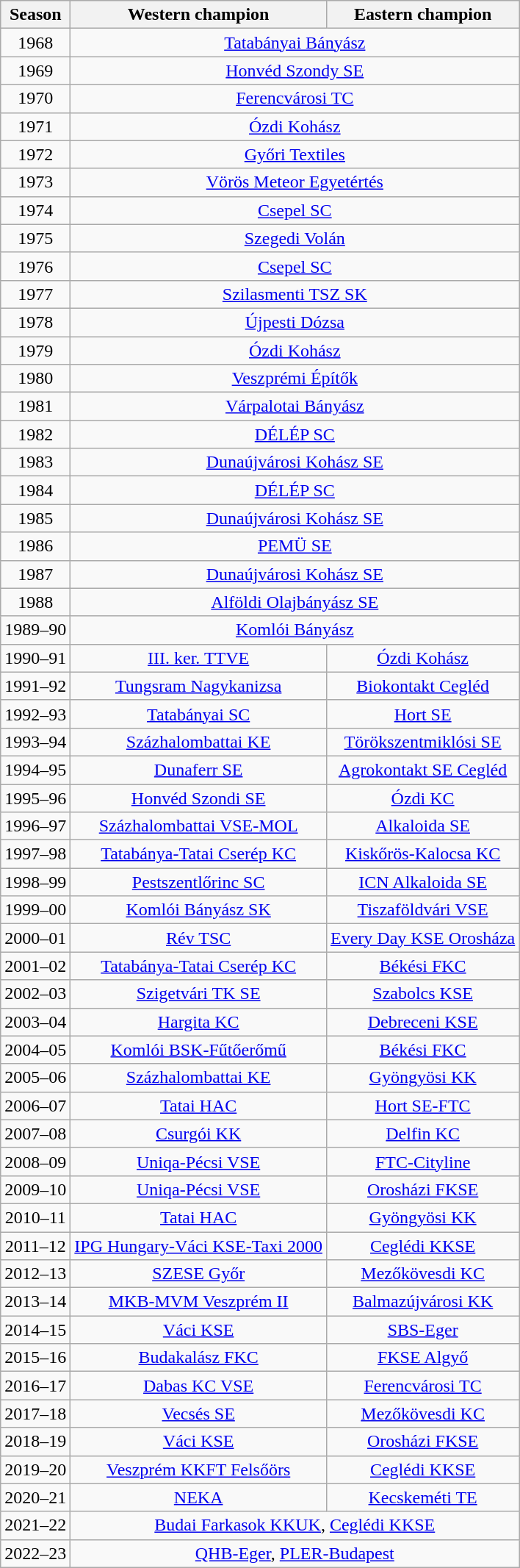<table class="wikitable" style="text-align:center;">
<tr>
<th>Season</th>
<th>Western champion</th>
<th>Eastern champion</th>
</tr>
<tr>
<td>1968</td>
<td colspan="2"><a href='#'>Tatabányai Bányász</a></td>
</tr>
<tr>
<td>1969</td>
<td colspan="2"><a href='#'>Honvéd Szondy SE</a></td>
</tr>
<tr>
<td>1970</td>
<td colspan="2"><a href='#'>Ferencvárosi TC</a></td>
</tr>
<tr>
<td>1971</td>
<td colspan="2"><a href='#'>Ózdi Kohász</a></td>
</tr>
<tr>
<td>1972</td>
<td colspan="2"><a href='#'>Győri Textiles</a></td>
</tr>
<tr>
<td>1973</td>
<td colspan="2"><a href='#'>Vörös Meteor Egyetértés</a></td>
</tr>
<tr>
<td>1974</td>
<td colspan="2"><a href='#'>Csepel SC</a></td>
</tr>
<tr>
<td>1975</td>
<td colspan="2"><a href='#'>Szegedi Volán</a></td>
</tr>
<tr>
<td>1976</td>
<td colspan="2"><a href='#'>Csepel SC</a></td>
</tr>
<tr>
<td>1977</td>
<td colspan="2"><a href='#'>Szilasmenti TSZ SK</a></td>
</tr>
<tr>
<td>1978</td>
<td colspan="2"><a href='#'>Újpesti Dózsa</a></td>
</tr>
<tr>
<td>1979</td>
<td colspan="2"><a href='#'>Ózdi Kohász</a></td>
</tr>
<tr>
<td>1980</td>
<td colspan="2"><a href='#'>Veszprémi Építők</a></td>
</tr>
<tr>
<td>1981</td>
<td colspan="2"><a href='#'>Várpalotai Bányász</a></td>
</tr>
<tr>
<td>1982</td>
<td colspan="2"><a href='#'>DÉLÉP SC</a></td>
</tr>
<tr>
<td>1983</td>
<td colspan="2"><a href='#'>Dunaújvárosi Kohász SE</a></td>
</tr>
<tr>
<td>1984</td>
<td colspan="2"><a href='#'>DÉLÉP SC</a></td>
</tr>
<tr>
<td>1985</td>
<td colspan="2"><a href='#'>Dunaújvárosi Kohász SE</a></td>
</tr>
<tr>
<td>1986</td>
<td colspan="2"><a href='#'>PEMÜ SE</a></td>
</tr>
<tr>
<td>1987</td>
<td colspan="2"><a href='#'>Dunaújvárosi Kohász SE</a></td>
</tr>
<tr>
<td>1988</td>
<td colspan="2"><a href='#'>Alföldi Olajbányász SE</a></td>
</tr>
<tr>
<td>1989–90</td>
<td colspan="2"><a href='#'>Komlói Bányász</a></td>
</tr>
<tr>
<td>1990–91</td>
<td><a href='#'>III. ker. TTVE</a></td>
<td><a href='#'>Ózdi Kohász</a></td>
</tr>
<tr>
<td>1991–92</td>
<td><a href='#'>Tungsram Nagykanizsa</a></td>
<td><a href='#'>Biokontakt Cegléd</a></td>
</tr>
<tr>
<td>1992–93</td>
<td><a href='#'>Tatabányai SC</a></td>
<td><a href='#'>Hort SE</a></td>
</tr>
<tr>
<td>1993–94</td>
<td><a href='#'>Százhalombattai KE</a></td>
<td><a href='#'>Törökszentmiklósi SE</a></td>
</tr>
<tr>
<td>1994–95</td>
<td><a href='#'>Dunaferr SE</a></td>
<td><a href='#'>Agrokontakt SE Cegléd</a></td>
</tr>
<tr>
<td>1995–96</td>
<td><a href='#'>Honvéd Szondi SE</a></td>
<td><a href='#'>Ózdi KC</a></td>
</tr>
<tr>
<td>1996–97</td>
<td><a href='#'>Százhalombattai VSE-MOL</a></td>
<td><a href='#'>Alkaloida SE</a></td>
</tr>
<tr>
<td>1997–98</td>
<td><a href='#'>Tatabánya-Tatai Cserép KC</a></td>
<td><a href='#'>Kiskőrös-Kalocsa KC</a></td>
</tr>
<tr>
<td>1998–99</td>
<td><a href='#'>Pestszentlőrinc SC</a></td>
<td><a href='#'>ICN Alkaloida SE</a></td>
</tr>
<tr>
<td>1999–00</td>
<td><a href='#'>Komlói Bányász SK</a></td>
<td><a href='#'>Tiszaföldvári VSE</a></td>
</tr>
<tr>
<td>2000–01</td>
<td><a href='#'>Rév TSC</a></td>
<td><a href='#'>Every Day KSE Orosháza</a></td>
</tr>
<tr>
<td>2001–02</td>
<td><a href='#'>Tatabánya-Tatai Cserép KC</a></td>
<td><a href='#'>Békési FKC</a></td>
</tr>
<tr>
<td>2002–03</td>
<td><a href='#'>Szigetvári TK SE</a></td>
<td><a href='#'>Szabolcs KSE</a></td>
</tr>
<tr>
<td>2003–04</td>
<td><a href='#'>Hargita KC</a></td>
<td><a href='#'>Debreceni KSE</a></td>
</tr>
<tr>
<td>2004–05</td>
<td><a href='#'>Komlói BSK-Fűtőerőmű</a></td>
<td><a href='#'>Békési FKC</a></td>
</tr>
<tr>
<td>2005–06</td>
<td><a href='#'>Százhalombattai KE</a></td>
<td><a href='#'>Gyöngyösi KK</a></td>
</tr>
<tr>
<td>2006–07</td>
<td><a href='#'>Tatai HAC</a></td>
<td><a href='#'>Hort SE-FTC</a></td>
</tr>
<tr>
<td>2007–08</td>
<td><a href='#'>Csurgói KK</a></td>
<td><a href='#'>Delfin KC</a></td>
</tr>
<tr>
<td>2008–09</td>
<td><a href='#'>Uniqa-Pécsi VSE</a></td>
<td><a href='#'>FTC-Cityline</a></td>
</tr>
<tr>
<td>2009–10</td>
<td><a href='#'>Uniqa-Pécsi VSE</a></td>
<td><a href='#'>Orosházi FKSE</a></td>
</tr>
<tr>
<td>2010–11</td>
<td><a href='#'>Tatai HAC</a></td>
<td><a href='#'>Gyöngyösi KK</a></td>
</tr>
<tr>
<td>2011–12</td>
<td><a href='#'>IPG Hungary-Váci KSE-Taxi 2000</a></td>
<td><a href='#'>Ceglédi KKSE</a></td>
</tr>
<tr>
<td>2012–13</td>
<td><a href='#'>SZESE Győr</a></td>
<td><a href='#'>Mezőkövesdi KC</a></td>
</tr>
<tr>
<td>2013–14</td>
<td><a href='#'>MKB-MVM Veszprém II</a></td>
<td><a href='#'>Balmazújvárosi KK</a></td>
</tr>
<tr>
<td>2014–15</td>
<td><a href='#'>Váci KSE</a></td>
<td><a href='#'>SBS-Eger</a></td>
</tr>
<tr>
<td>2015–16</td>
<td><a href='#'>Budakalász FKC</a></td>
<td><a href='#'>FKSE Algyő</a></td>
</tr>
<tr>
<td>2016–17</td>
<td><a href='#'>Dabas KC VSE</a></td>
<td><a href='#'>Ferencvárosi TC</a></td>
</tr>
<tr>
<td>2017–18</td>
<td><a href='#'>Vecsés SE</a></td>
<td><a href='#'>Mezőkövesdi KC</a></td>
</tr>
<tr>
<td>2018–19</td>
<td><a href='#'>Váci KSE</a></td>
<td><a href='#'>Orosházi FKSE</a></td>
</tr>
<tr>
<td>2019–20</td>
<td><a href='#'>Veszprém KKFT Felsőörs</a></td>
<td><a href='#'>Ceglédi KKSE</a></td>
</tr>
<tr>
<td>2020–21</td>
<td><a href='#'>NEKA</a></td>
<td><a href='#'>Kecskeméti TE</a></td>
</tr>
<tr>
<td>2021–22</td>
<td colspan="2"><a href='#'>Budai Farkasok KKUK</a>, <a href='#'>Ceglédi KKSE</a></td>
</tr>
<tr>
<td>2022–23</td>
<td colspan="2"><a href='#'>QHB-Eger</a>, <a href='#'>PLER-Budapest</a></td>
</tr>
</table>
